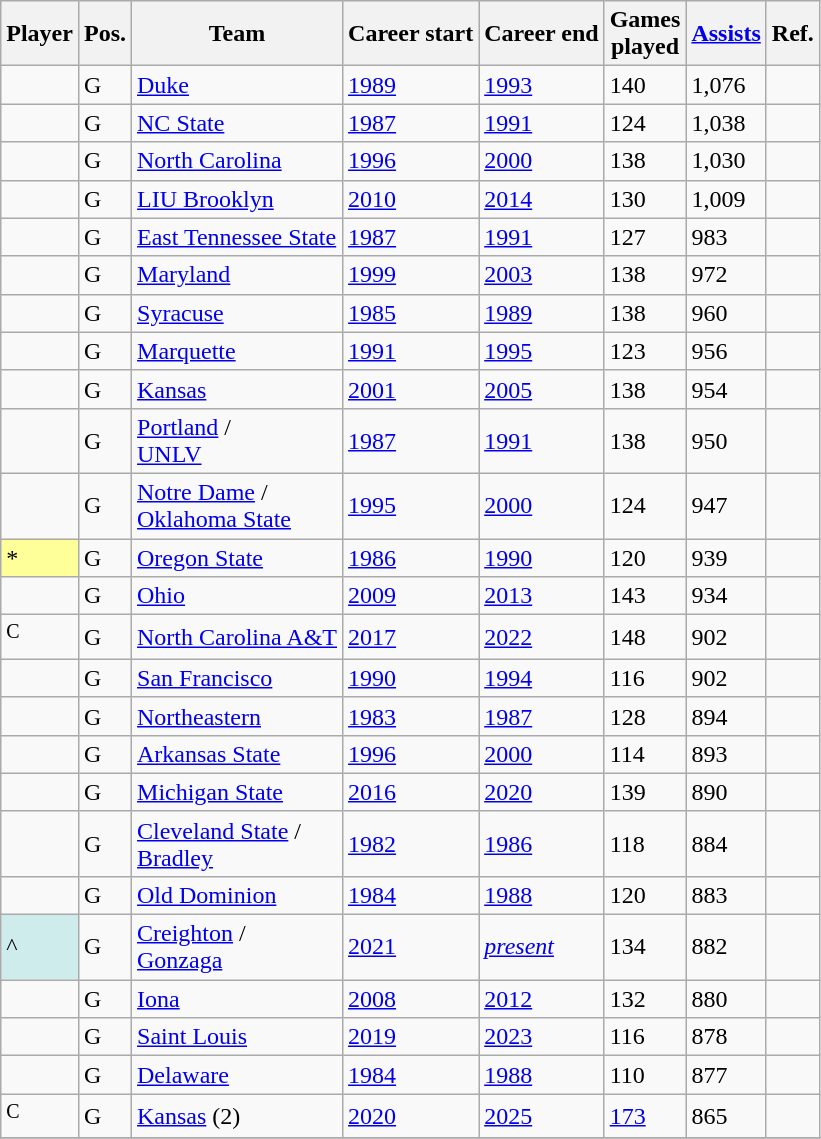<table class="wikitable sortable">
<tr>
<th>Player</th>
<th class="unsortable">Pos.</th>
<th>Team</th>
<th>Career start</th>
<th>Career end</th>
<th>Games<br>played</th>
<th><a href='#'>Assists</a></th>
<th class="unsortable">Ref.</th>
</tr>
<tr>
<td></td>
<td>G</td>
<td><a href='#'>Duke</a></td>
<td><a href='#'>1989</a></td>
<td><a href='#'>1993</a></td>
<td>140</td>
<td>1,076</td>
<td align=center></td>
</tr>
<tr>
<td></td>
<td>G</td>
<td><a href='#'>NC State</a></td>
<td><a href='#'>1987</a></td>
<td><a href='#'>1991</a></td>
<td>124</td>
<td>1,038</td>
<td align=center></td>
</tr>
<tr>
<td></td>
<td>G</td>
<td><a href='#'>North Carolina</a></td>
<td><a href='#'>1996</a></td>
<td><a href='#'>2000</a></td>
<td>138</td>
<td>1,030</td>
<td align=center></td>
</tr>
<tr>
<td></td>
<td>G</td>
<td><a href='#'>LIU Brooklyn</a></td>
<td><a href='#'>2010</a></td>
<td><a href='#'>2014</a></td>
<td>130</td>
<td>1,009</td>
<td align=center></td>
</tr>
<tr>
<td></td>
<td>G</td>
<td><a href='#'>East Tennessee State</a></td>
<td><a href='#'>1987</a></td>
<td><a href='#'>1991</a></td>
<td>127</td>
<td>983</td>
<td align=center></td>
</tr>
<tr>
<td></td>
<td>G</td>
<td><a href='#'>Maryland</a></td>
<td><a href='#'>1999</a></td>
<td><a href='#'>2003</a></td>
<td>138</td>
<td>972</td>
<td align=center></td>
</tr>
<tr>
<td></td>
<td>G</td>
<td><a href='#'>Syracuse</a></td>
<td><a href='#'>1985</a></td>
<td><a href='#'>1989</a></td>
<td>138</td>
<td>960</td>
<td align=center></td>
</tr>
<tr>
<td></td>
<td>G</td>
<td><a href='#'>Marquette</a></td>
<td><a href='#'>1991</a></td>
<td><a href='#'>1995</a></td>
<td>123</td>
<td>956</td>
<td align=center></td>
</tr>
<tr>
<td></td>
<td>G</td>
<td><a href='#'>Kansas</a></td>
<td><a href='#'>2001</a></td>
<td><a href='#'>2005</a></td>
<td>138</td>
<td>954</td>
<td align=center></td>
</tr>
<tr>
<td></td>
<td>G</td>
<td><a href='#'>Portland</a> /<br><a href='#'>UNLV</a></td>
<td><a href='#'>1987</a></td>
<td><a href='#'>1991</a></td>
<td>138</td>
<td>950</td>
<td align=center></td>
</tr>
<tr>
<td></td>
<td>G</td>
<td><a href='#'>Notre Dame</a> /<br> <a href='#'>Oklahoma State</a></td>
<td><a href='#'>1995</a></td>
<td><a href='#'>2000</a></td>
<td>124</td>
<td>947</td>
<td align=center></td>
</tr>
<tr>
<td style="background-color:#FFFF99;">*</td>
<td>G</td>
<td><a href='#'>Oregon State</a></td>
<td><a href='#'>1986</a></td>
<td><a href='#'>1990</a></td>
<td>120</td>
<td>939</td>
<td align=center></td>
</tr>
<tr>
<td></td>
<td>G</td>
<td><a href='#'>Ohio</a></td>
<td><a href='#'>2009</a></td>
<td><a href='#'>2013</a></td>
<td>143</td>
<td>934</td>
<td align=center></td>
</tr>
<tr>
<td><sup>C</sup></td>
<td>G</td>
<td><a href='#'>North Carolina A&T</a></td>
<td><a href='#'>2017</a></td>
<td><a href='#'>2022</a></td>
<td>148</td>
<td>902</td>
<td align=center></td>
</tr>
<tr>
<td></td>
<td>G</td>
<td><a href='#'>San Francisco</a></td>
<td><a href='#'>1990</a></td>
<td><a href='#'>1994</a></td>
<td>116</td>
<td>902</td>
<td align=center></td>
</tr>
<tr>
<td></td>
<td>G</td>
<td><a href='#'>Northeastern</a></td>
<td><a href='#'>1983</a></td>
<td><a href='#'>1987</a></td>
<td>128</td>
<td>894</td>
<td align=center></td>
</tr>
<tr>
<td></td>
<td>G</td>
<td><a href='#'>Arkansas State</a></td>
<td><a href='#'>1996</a></td>
<td><a href='#'>2000</a></td>
<td>114</td>
<td>893</td>
<td align=center></td>
</tr>
<tr>
<td></td>
<td>G</td>
<td><a href='#'>Michigan State</a></td>
<td><a href='#'>2016</a></td>
<td><a href='#'>2020</a></td>
<td>139</td>
<td>890</td>
<td align=center></td>
</tr>
<tr>
<td></td>
<td>G</td>
<td><a href='#'>Cleveland State</a> /<br><a href='#'>Bradley</a></td>
<td><a href='#'>1982</a></td>
<td><a href='#'>1986</a></td>
<td>118</td>
<td>884</td>
<td align=center></td>
</tr>
<tr>
<td></td>
<td>G</td>
<td><a href='#'>Old Dominion</a></td>
<td><a href='#'>1984</a></td>
<td><a href='#'>1988</a></td>
<td>120</td>
<td>883</td>
<td align=center></td>
</tr>
<tr>
<td bgcolor=#cfecec>^</td>
<td>G</td>
<td><a href='#'>Creighton</a> /<br><a href='#'>Gonzaga</a></td>
<td><a href='#'>2021</a></td>
<td><em><a href='#'>present</a></em></td>
<td>134</td>
<td>882</td>
<td align=center></td>
</tr>
<tr>
<td></td>
<td>G</td>
<td><a href='#'>Iona</a></td>
<td><a href='#'>2008</a></td>
<td><a href='#'>2012</a></td>
<td>132</td>
<td>880</td>
<td align=center></td>
</tr>
<tr>
<td></td>
<td>G</td>
<td><a href='#'>Saint Louis</a></td>
<td><a href='#'>2019</a></td>
<td><a href='#'>2023</a></td>
<td>116</td>
<td>878</td>
<td align=center></td>
</tr>
<tr>
<td></td>
<td>G</td>
<td><a href='#'>Delaware</a></td>
<td><a href='#'>1984</a></td>
<td><a href='#'>1988</a></td>
<td>110</td>
<td>877</td>
<td align=center></td>
</tr>
<tr>
<td><sup>C</sup></td>
<td>G</td>
<td><a href='#'>Kansas</a> (2)</td>
<td><a href='#'>2020</a></td>
<td><a href='#'>2025</a></td>
<td><a href='#'>173</a></td>
<td>865</td>
<td align=center></td>
</tr>
<tr>
</tr>
</table>
